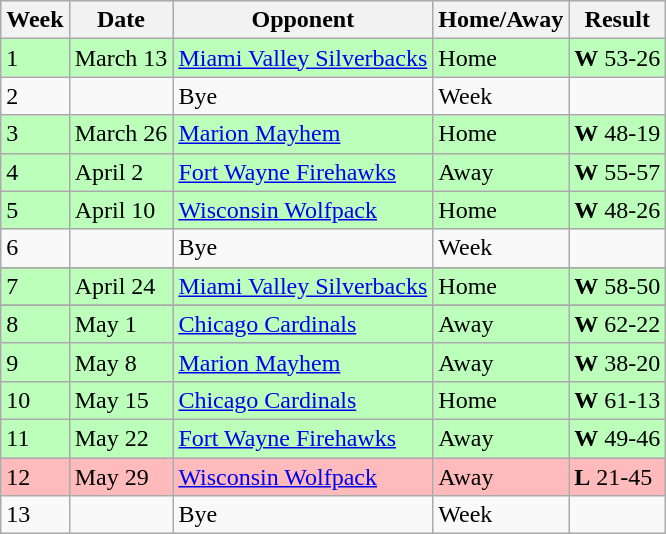<table class="wikitable">
<tr>
<th>Week</th>
<th>Date</th>
<th>Opponent</th>
<th>Home/Away</th>
<th>Result</th>
</tr>
<tr bgcolor="#bbffbb">
<td>1</td>
<td>March 13</td>
<td><a href='#'>Miami Valley Silverbacks</a></td>
<td>Home</td>
<td><strong>W</strong> 53-26</td>
</tr>
<tr>
<td>2</td>
<td></td>
<td>Bye</td>
<td>Week</td>
<td></td>
</tr>
<tr bgcolor="#bbffbb">
<td>3</td>
<td>March 26</td>
<td><a href='#'>Marion Mayhem</a></td>
<td>Home</td>
<td><strong>W</strong> 48-19</td>
</tr>
<tr bgcolor="#bbffbb">
<td>4</td>
<td>April 2</td>
<td><a href='#'>Fort Wayne Firehawks</a></td>
<td>Away</td>
<td><strong>W</strong> 55-57</td>
</tr>
<tr bgcolor="#bbffbb">
<td>5</td>
<td>April 10</td>
<td><a href='#'>Wisconsin Wolfpack</a></td>
<td>Home</td>
<td><strong>W</strong> 48-26</td>
</tr>
<tr>
<td>6</td>
<td></td>
<td>Bye</td>
<td>Week</td>
<td></td>
</tr>
<tr>
</tr>
<tr bgcolor="#bbffbb">
<td>7</td>
<td>April 24</td>
<td><a href='#'>Miami Valley Silverbacks</a></td>
<td>Home</td>
<td><strong>W</strong> 58-50</td>
</tr>
<tr>
</tr>
<tr bgcolor="#bbffbb">
<td>8</td>
<td>May 1</td>
<td><a href='#'>Chicago Cardinals</a></td>
<td>Away</td>
<td><strong>W</strong> 62-22</td>
</tr>
<tr bgcolor="#bbffbb">
<td>9</td>
<td>May 8</td>
<td><a href='#'>Marion Mayhem</a></td>
<td>Away</td>
<td><strong>W</strong> 38-20</td>
</tr>
<tr bgcolor="#bbffbb">
<td>10</td>
<td>May 15</td>
<td><a href='#'>Chicago Cardinals</a></td>
<td>Home</td>
<td><strong>W</strong> 61-13</td>
</tr>
<tr bgcolor="#bbffbb">
<td>11</td>
<td>May 22</td>
<td><a href='#'>Fort Wayne Firehawks</a></td>
<td>Away</td>
<td><strong>W</strong> 49-46</td>
</tr>
<tr bgcolor="#ffbbbb">
<td>12</td>
<td>May 29</td>
<td><a href='#'>Wisconsin Wolfpack</a></td>
<td>Away</td>
<td><strong>L</strong> 21-45</td>
</tr>
<tr>
<td>13</td>
<td></td>
<td>Bye</td>
<td>Week</td>
<td></td>
</tr>
</table>
